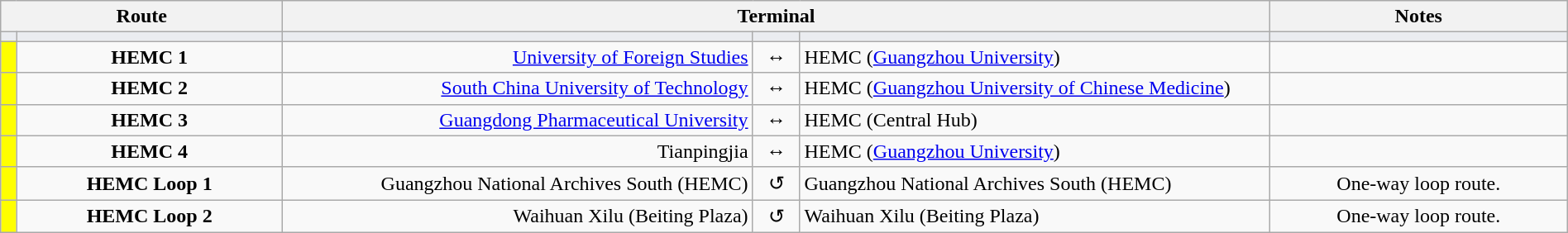<table class="wikitable sortable" style="width:100%; text-align:center;">
<tr>
<th colspan="2" width="18%">Route</th>
<th colspan="3">Terminal</th>
<th width="19%">Notes</th>
</tr>
<tr style="background:#EAECF0" height=0>
<td width="1%"></td>
<td></td>
<td width="30%"></td>
<td></td>
<td width="30%"></td>
<td></td>
</tr>
<tr>
<td style="background:yellow"></td>
<td><strong>HEMC 1</strong></td>
<td align=right><a href='#'>University of Foreign Studies</a></td>
<td>↔</td>
<td align=left>HEMC (<a href='#'>Guangzhou University</a>)</td>
<td></td>
</tr>
<tr>
<td style="background:yellow"></td>
<td><strong>HEMC 2</strong></td>
<td align=right><a href='#'>South China University of Technology</a></td>
<td>↔</td>
<td align=left>HEMC (<a href='#'>Guangzhou University of Chinese Medicine</a>)</td>
<td></td>
</tr>
<tr>
<td style="background:yellow"></td>
<td><strong>HEMC 3</strong></td>
<td align=right><a href='#'>Guangdong Pharmaceutical University</a></td>
<td>↔</td>
<td align=left>HEMC (Central Hub)</td>
<td></td>
</tr>
<tr>
<td style="background:yellow"></td>
<td><strong>HEMC 4</strong></td>
<td align=right>Tianpingjia</td>
<td>↔</td>
<td align=left>HEMC (<a href='#'>Guangzhou University</a>)</td>
<td></td>
</tr>
<tr>
<td style="background:yellow"></td>
<td><strong>HEMC Loop 1</strong></td>
<td align=right>Guangzhou National Archives South (HEMC)</td>
<td>↺</td>
<td align=left>Guangzhou National Archives South (HEMC)</td>
<td>One-way loop route.</td>
</tr>
<tr>
<td style="background:yellow"></td>
<td><strong>HEMC Loop 2</strong></td>
<td align=right>Waihuan Xilu (Beiting Plaza)</td>
<td>↺</td>
<td align=left>Waihuan Xilu (Beiting Plaza)</td>
<td>One-way loop route.</td>
</tr>
</table>
